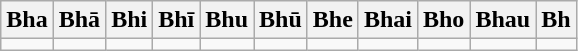<table class=wikitable>
<tr>
<th>Bha</th>
<th>Bhā</th>
<th>Bhi</th>
<th>Bhī</th>
<th>Bhu</th>
<th>Bhū</th>
<th>Bhe</th>
<th>Bhai</th>
<th>Bho</th>
<th>Bhau</th>
<th>Bh</th>
</tr>
<tr>
<td></td>
<td></td>
<td></td>
<td></td>
<td></td>
<td></td>
<td></td>
<td></td>
<td></td>
<td></td>
<td></td>
</tr>
</table>
